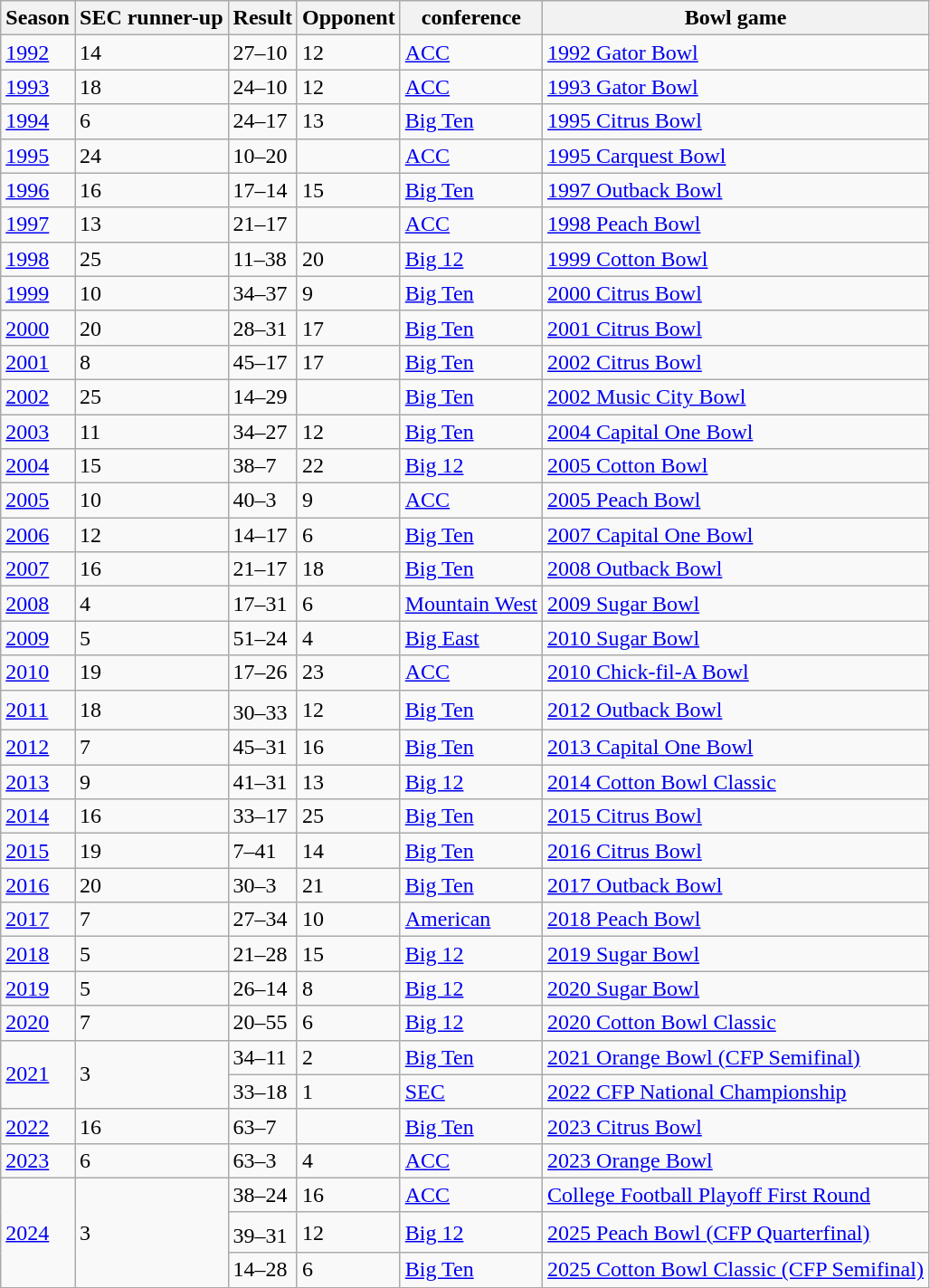<table class="wikitable">
<tr>
<th>Season</th>
<th>SEC runner-up</th>
<th>Result</th>
<th>Opponent</th>
<th> conference</th>
<th>Bowl game</th>
</tr>
<tr>
<td><a href='#'>1992</a></td>
<td style=> 14 <a href='#'></a></td>
<td><strong></strong> 27–10</td>
<td style=> 12 <a href='#'></a></td>
<td><a href='#'>ACC</a></td>
<td><a href='#'>1992 Gator Bowl</a></td>
</tr>
<tr>
<td><a href='#'>1993</a></td>
<td style=> 18 <a href='#'></a></td>
<td><strong></strong> 24–10</td>
<td style=> 12 <a href='#'></a></td>
<td><a href='#'>ACC</a></td>
<td><a href='#'>1993 Gator Bowl</a></td>
</tr>
<tr>
<td><a href='#'>1994</a></td>
<td style=> 6 <a href='#'></a></td>
<td><strong></strong> 24–17</td>
<td style=> 13 <a href='#'></a></td>
<td><a href='#'>Big Ten</a></td>
<td><a href='#'>1995 Citrus Bowl</a></td>
</tr>
<tr>
<td><a href='#'>1995</a></td>
<td style=> 24 <a href='#'></a></td>
<td> 10–20</td>
<td style=><a href='#'></a></td>
<td><a href='#'>ACC</a></td>
<td><a href='#'>1995 Carquest Bowl</a></td>
</tr>
<tr>
<td><a href='#'>1996</a></td>
<td style=> 16 <a href='#'></a></td>
<td><strong></strong> 17–14</td>
<td style=> 15 <a href='#'></a></td>
<td><a href='#'>Big Ten</a></td>
<td><a href='#'>1997 Outback Bowl</a></td>
</tr>
<tr>
<td><a href='#'>1997</a></td>
<td style=> 13 <a href='#'></a></td>
<td><strong></strong> 21–17</td>
<td style=><a href='#'></a></td>
<td><a href='#'>ACC</a></td>
<td><a href='#'>1998 Peach Bowl</a></td>
</tr>
<tr>
<td><a href='#'>1998</a></td>
<td style=> 25 <a href='#'></a></td>
<td> 11–38</td>
<td style=> 20 <a href='#'></a></td>
<td><a href='#'>Big 12</a></td>
<td><a href='#'>1999 Cotton Bowl</a></td>
</tr>
<tr>
<td><a href='#'>1999</a></td>
<td style=> 10 <a href='#'></a></td>
<td> 34–37</td>
<td style=> 9 <a href='#'></a></td>
<td><a href='#'>Big Ten</a></td>
<td><a href='#'>2000 Citrus Bowl</a></td>
</tr>
<tr>
<td><a href='#'>2000</a></td>
<td style=> 20 <a href='#'></a></td>
<td> 28–31</td>
<td style=> 17 <a href='#'></a></td>
<td><a href='#'>Big Ten</a></td>
<td><a href='#'>2001 Citrus Bowl</a></td>
</tr>
<tr>
<td><a href='#'>2001</a></td>
<td style=> 8 <a href='#'></a></td>
<td><strong></strong> 45–17</td>
<td style=> 17 <a href='#'></a></td>
<td><a href='#'>Big Ten</a></td>
<td><a href='#'>2002 Citrus Bowl</a></td>
</tr>
<tr>
<td><a href='#'>2002</a></td>
<td style=> 25 <a href='#'></a></td>
<td> 14–29</td>
<td style=><a href='#'></a></td>
<td><a href='#'>Big Ten</a></td>
<td><a href='#'>2002 Music City Bowl</a></td>
</tr>
<tr>
<td><a href='#'>2003</a></td>
<td style=> 11 <a href='#'></a></td>
<td><strong></strong> 34–27</td>
<td style=> 12 <a href='#'></a></td>
<td><a href='#'>Big Ten</a></td>
<td><a href='#'>2004 Capital One Bowl</a></td>
</tr>
<tr>
<td><a href='#'>2004</a></td>
<td style=> 15 <a href='#'></a></td>
<td><strong></strong> 38–7</td>
<td style=> 22 <a href='#'></a></td>
<td><a href='#'>Big 12</a></td>
<td><a href='#'>2005 Cotton Bowl</a></td>
</tr>
<tr>
<td><a href='#'>2005</a></td>
<td STYLE=> 10 <a href='#'></a></td>
<td><strong></strong> 40–3</td>
<td style=> 9 <a href='#'></a></td>
<td><a href='#'>ACC</a></td>
<td><a href='#'>2005 Peach Bowl</a></td>
</tr>
<tr>
<td><a href='#'>2006</a></td>
<td style=> 12 <a href='#'></a></td>
<td> 14–17</td>
<td style=> 6 <a href='#'></a></td>
<td><a href='#'>Big Ten</a></td>
<td><a href='#'>2007 Capital One Bowl</a></td>
</tr>
<tr>
<td><a href='#'>2007</a></td>
<td style=> 16 <a href='#'></a></td>
<td><strong></strong> 21–17</td>
<td style=> 18 <a href='#'></a></td>
<td><a href='#'>Big Ten</a></td>
<td><a href='#'>2008 Outback Bowl</a></td>
</tr>
<tr>
<td><a href='#'>2008</a></td>
<td style=> 4 <a href='#'></a></td>
<td> 17–31</td>
<td style=> 6 <a href='#'></a></td>
<td><a href='#'>Mountain West</a></td>
<td><a href='#'>2009 Sugar Bowl</a></td>
</tr>
<tr>
<td><a href='#'>2009</a></td>
<td style=> 5 <a href='#'></a></td>
<td><strong></strong> 51–24</td>
<td style=> 4 <a href='#'></a></td>
<td><a href='#'>Big East</a></td>
<td><a href='#'>2010 Sugar Bowl</a></td>
</tr>
<tr>
<td><a href='#'>2010</a></td>
<td style=> 19 <a href='#'></a></td>
<td> 17–26</td>
<td style=> 23 <a href='#'></a></td>
<td><a href='#'>ACC</a></td>
<td><a href='#'>2010 Chick-fil-A Bowl</a></td>
</tr>
<tr>
<td><a href='#'>2011</a></td>
<td style=> 18 <a href='#'></a></td>
<td> 30–33 <sup></sup></td>
<td style=> 12 <a href='#'></a></td>
<td><a href='#'>Big Ten</a></td>
<td><a href='#'>2012 Outback Bowl</a></td>
</tr>
<tr>
<td><a href='#'>2012</a></td>
<td style=> 7 <a href='#'></a></td>
<td><strong></strong> 45–31</td>
<td style=> 16 <a href='#'></a></td>
<td><a href='#'>Big Ten</a></td>
<td><a href='#'>2013 Capital One Bowl</a></td>
</tr>
<tr>
<td><a href='#'>2013</a></td>
<td style=> 9 <a href='#'></a></td>
<td><strong></strong> 41–31</td>
<td style=> 13 <a href='#'></a></td>
<td><a href='#'>Big 12</a></td>
<td><a href='#'>2014 Cotton Bowl Classic</a></td>
</tr>
<tr>
<td><a href='#'>2014</a></td>
<td style=> 16 <a href='#'></a></td>
<td><strong></strong> 33–17</td>
<td style=> 25 <a href='#'></a></td>
<td><a href='#'>Big Ten</a></td>
<td><a href='#'>2015 Citrus Bowl</a></td>
</tr>
<tr>
<td><a href='#'>2015</a></td>
<td style=> 19 <a href='#'></a></td>
<td> 7–41</td>
<td style=> 14 <a href='#'></a></td>
<td><a href='#'>Big Ten</a></td>
<td><a href='#'>2016 Citrus Bowl</a></td>
</tr>
<tr>
<td><a href='#'>2016</a></td>
<td style=> 20 <a href='#'></a></td>
<td><strong></strong> 30–3</td>
<td style=> 21 <a href='#'></a></td>
<td><a href='#'>Big Ten</a></td>
<td><a href='#'>2017 Outback Bowl</a></td>
</tr>
<tr>
<td><a href='#'>2017</a></td>
<td style=> 7 <a href='#'></a></td>
<td> 27–34</td>
<td style=> 10 <a href='#'></a></td>
<td><a href='#'>American</a></td>
<td><a href='#'>2018 Peach Bowl</a></td>
</tr>
<tr>
<td><a href='#'>2018</a></td>
<td style=> 5 <a href='#'></a></td>
<td> 21–28</td>
<td style=> 15 <a href='#'></a></td>
<td><a href='#'>Big 12</a></td>
<td><a href='#'>2019 Sugar Bowl</a></td>
</tr>
<tr>
<td><a href='#'>2019</a></td>
<td style=> 5 <a href='#'></a></td>
<td><strong></strong> 26–14</td>
<td style=> 8 <a href='#'></a></td>
<td><a href='#'>Big 12</a></td>
<td><a href='#'>2020 Sugar Bowl</a></td>
</tr>
<tr>
<td><a href='#'>2020</a></td>
<td style=> 7 <a href='#'></a></td>
<td> 20–55</td>
<td style=> 6 <a href='#'></a></td>
<td><a href='#'>Big 12</a></td>
<td><a href='#'>2020 Cotton Bowl Classic</a></td>
</tr>
<tr>
<td rowspan="2"><a href='#'>2021</a></td>
<td rowspan="2" style=> 3 <a href='#'></a></td>
<td><strong></strong> 34–11</td>
<td style=> 2 <a href='#'></a></td>
<td><a href='#'>Big Ten</a></td>
<td><a href='#'>2021 Orange Bowl (CFP Semifinal)</a></td>
</tr>
<tr>
<td><strong></strong> 33–18</td>
<td style=> 1 <a href='#'></a></td>
<td><a href='#'>SEC</a></td>
<td><a href='#'>2022 CFP National Championship</a></td>
</tr>
<tr>
<td><a href='#'>2022</a></td>
<td style=> 16 <a href='#'></a></td>
<td><strong></strong> 63–7</td>
<td style=><a href='#'></a></td>
<td><a href='#'>Big Ten</a></td>
<td><a href='#'>2023 Citrus Bowl</a></td>
</tr>
<tr>
<td><a href='#'>2023</a></td>
<td style=> 6 <a href='#'></a></td>
<td><strong></strong> 63–3</td>
<td style=> 4 <a href='#'></a></td>
<td><a href='#'>ACC</a></td>
<td><a href='#'>2023 Orange Bowl</a></td>
</tr>
<tr>
<td rowspan="3"><a href='#'>2024</a></td>
<td rowspan="3" style=> 3 <a href='#'></a></td>
<td><strong></strong> 38–24</td>
<td style=> 16 <a href='#'></a></td>
<td><a href='#'>ACC</a></td>
<td><a href='#'>College Football Playoff First Round</a></td>
</tr>
<tr>
<td><strong></strong> 39–31 <sup></sup></td>
<td style=> 12 <a href='#'></a></td>
<td><a href='#'>Big 12</a></td>
<td><a href='#'>2025 Peach Bowl (CFP Quarterfinal)</a></td>
</tr>
<tr>
<td> 14–28</td>
<td style=> 6 <a href='#'></a></td>
<td><a href='#'>Big Ten</a></td>
<td><a href='#'>2025 Cotton Bowl Classic (CFP Semifinal)</a><br></td>
</tr>
</table>
